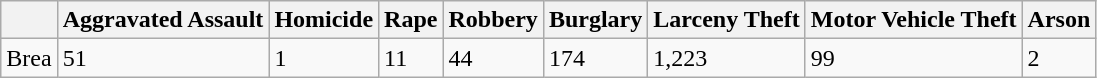<table class="wikitable">
<tr>
<th></th>
<th>Aggravated Assault</th>
<th>Homicide</th>
<th>Rape</th>
<th>Robbery</th>
<th>Burglary</th>
<th>Larceny Theft</th>
<th>Motor Vehicle Theft</th>
<th>Arson</th>
</tr>
<tr>
<td>Brea</td>
<td>51</td>
<td>1</td>
<td>11</td>
<td>44</td>
<td>174</td>
<td>1,223</td>
<td>99</td>
<td>2</td>
</tr>
</table>
